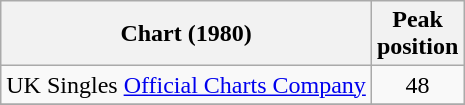<table class="wikitable sortable">
<tr>
<th>Chart (1980)</th>
<th align="center">Peak<br>position</th>
</tr>
<tr 2>
<td>UK Singles <a href='#'>Official Charts Company</a></td>
<td align="center">48</td>
</tr>
<tr>
</tr>
</table>
